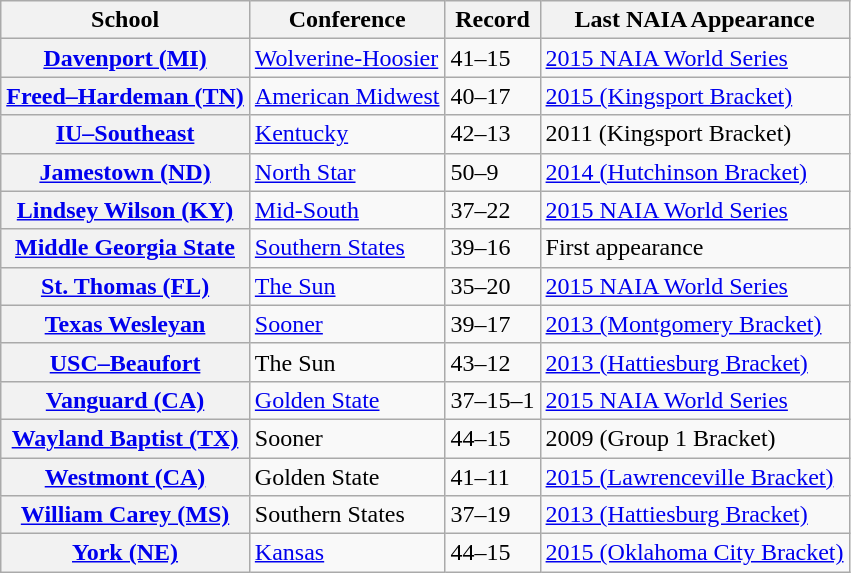<table class = "wikitable sortable plainrowheaders">
<tr>
<th>School</th>
<th>Conference</th>
<th>Record</th>
<th>Last NAIA Appearance</th>
</tr>
<tr>
<th scope="row"><a href='#'>Davenport (MI)</a></th>
<td><a href='#'>Wolverine-Hoosier</a></td>
<td>41–15</td>
<td><a href='#'>2015 NAIA World Series</a></td>
</tr>
<tr>
<th scope="row"><a href='#'>Freed–Hardeman (TN)</a></th>
<td><a href='#'>American Midwest</a></td>
<td>40–17</td>
<td><a href='#'>2015 (Kingsport Bracket)</a></td>
</tr>
<tr>
<th scope="row"><a href='#'>IU–Southeast</a></th>
<td><a href='#'>Kentucky</a></td>
<td>42–13</td>
<td>2011 (Kingsport Bracket)</td>
</tr>
<tr>
<th scope="row"><a href='#'>Jamestown (ND)</a></th>
<td><a href='#'>North Star</a></td>
<td>50–9</td>
<td><a href='#'>2014 (Hutchinson Bracket)</a></td>
</tr>
<tr>
<th scope="row"><a href='#'>Lindsey Wilson (KY)</a></th>
<td><a href='#'>Mid-South</a></td>
<td>37–22</td>
<td><a href='#'>2015 NAIA World Series</a></td>
</tr>
<tr>
<th scope="row"><a href='#'>Middle Georgia State</a></th>
<td><a href='#'>Southern States</a></td>
<td>39–16</td>
<td>First appearance</td>
</tr>
<tr>
<th scope="row"><a href='#'>St. Thomas (FL)</a></th>
<td><a href='#'>The Sun</a></td>
<td>35–20</td>
<td><a href='#'>2015 NAIA World Series</a></td>
</tr>
<tr>
<th scope="row"><a href='#'>Texas Wesleyan</a></th>
<td><a href='#'>Sooner</a></td>
<td>39–17</td>
<td><a href='#'>2013 (Montgomery  Bracket)</a></td>
</tr>
<tr>
<th scope="row"><a href='#'>USC–Beaufort</a></th>
<td>The Sun</td>
<td>43–12</td>
<td><a href='#'>2013 (Hattiesburg Bracket)</a></td>
</tr>
<tr>
<th scope="row"><a href='#'>Vanguard (CA)</a></th>
<td><a href='#'>Golden State</a></td>
<td>37–15–1</td>
<td><a href='#'>2015 NAIA World Series</a></td>
</tr>
<tr>
<th scope="row"><a href='#'>Wayland Baptist (TX)</a></th>
<td>Sooner</td>
<td>44–15</td>
<td>2009 (Group 1 Bracket)</td>
</tr>
<tr>
<th scope="row"><a href='#'>Westmont (CA)</a></th>
<td>Golden State</td>
<td>41–11</td>
<td><a href='#'>2015 (Lawrenceville Bracket)</a></td>
</tr>
<tr>
<th scope="row"><a href='#'>William Carey (MS)</a></th>
<td>Southern States</td>
<td>37–19</td>
<td><a href='#'>2013 (Hattiesburg Bracket)</a></td>
</tr>
<tr>
<th scope="row"><a href='#'>York (NE)</a></th>
<td><a href='#'>Kansas</a></td>
<td>44–15</td>
<td><a href='#'>2015 (Oklahoma City Bracket)</a></td>
</tr>
</table>
